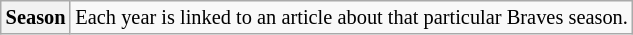<table class="wikitable plainrowheaders" style="font-size:85%">
<tr>
<th scope="row" style="text-align:center"><strong>Season</strong></th>
<td>Each year is linked to an article about that particular Braves season.<br></td>
</tr>
</table>
